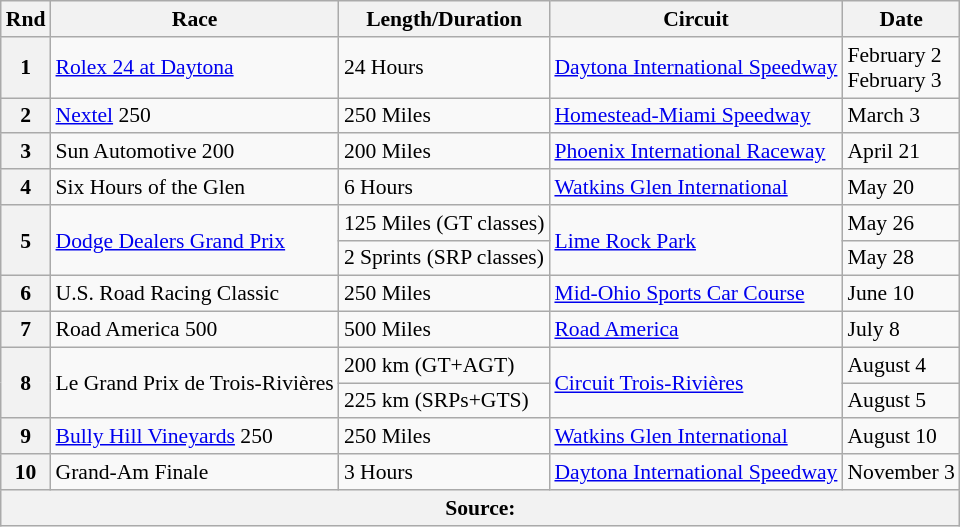<table class="wikitable" style="font-size: 90%;">
<tr>
<th>Rnd</th>
<th>Race</th>
<th>Length/Duration</th>
<th>Circuit</th>
<th>Date</th>
</tr>
<tr>
<th>1</th>
<td><a href='#'>Rolex 24 at Daytona</a></td>
<td>24 Hours</td>
<td><a href='#'>Daytona International Speedway</a></td>
<td>February 2 <br> February 3</td>
</tr>
<tr>
<th>2</th>
<td><a href='#'>Nextel</a> 250</td>
<td>250 Miles</td>
<td><a href='#'>Homestead-Miami Speedway</a></td>
<td>March 3</td>
</tr>
<tr>
<th>3</th>
<td>Sun Automotive 200</td>
<td>200 Miles</td>
<td><a href='#'>Phoenix International Raceway</a></td>
<td>April 21</td>
</tr>
<tr>
<th>4</th>
<td>Six Hours of the Glen</td>
<td>6 Hours</td>
<td><a href='#'>Watkins Glen International</a></td>
<td>May 20</td>
</tr>
<tr>
<th rowspan=2>5</th>
<td rowspan=2><a href='#'>Dodge Dealers Grand Prix</a></td>
<td>125 Miles (GT classes)</td>
<td rowspan=2><a href='#'>Lime Rock Park</a></td>
<td>May 26</td>
</tr>
<tr>
<td>2 Sprints (SRP classes)</td>
<td>May 28</td>
</tr>
<tr>
<th>6</th>
<td>U.S. Road Racing Classic</td>
<td>250 Miles</td>
<td><a href='#'>Mid-Ohio Sports Car Course</a></td>
<td>June 10</td>
</tr>
<tr>
<th>7</th>
<td>Road America 500</td>
<td>500 Miles</td>
<td><a href='#'>Road America</a></td>
<td>July 8</td>
</tr>
<tr>
<th rowspan=2>8</th>
<td rowspan=2>Le Grand Prix de Trois-Rivières</td>
<td>200 km (GT+AGT)</td>
<td rowspan=2><a href='#'>Circuit Trois-Rivières</a></td>
<td>August 4</td>
</tr>
<tr>
<td>225 km (SRPs+GTS)</td>
<td>August 5</td>
</tr>
<tr>
<th>9</th>
<td><a href='#'>Bully Hill Vineyards</a> 250</td>
<td>250 Miles</td>
<td><a href='#'>Watkins Glen International</a></td>
<td>August 10</td>
</tr>
<tr>
<th>10</th>
<td>Grand-Am Finale</td>
<td>3 Hours</td>
<td><a href='#'>Daytona International Speedway</a></td>
<td>November 3</td>
</tr>
<tr>
<th colspan=5>Source:</th>
</tr>
</table>
